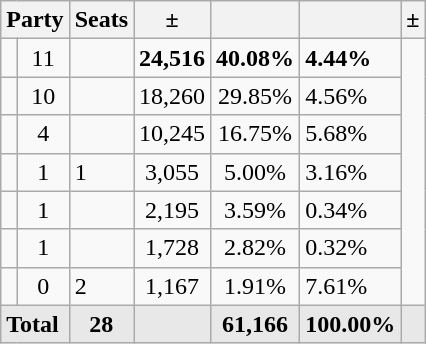<table class=wikitable>
<tr>
<th colspan=2>Party</th>
<th>Seats</th>
<th>±</th>
<th></th>
<th></th>
<th>±</th>
</tr>
<tr>
<td></td>
<td align="center">11</td>
<td></td>
<td align="center"><strong>24,516</strong></td>
<td align="center"><strong>40.08%</strong></td>
<td> <strong>4.44%</strong></td>
</tr>
<tr>
<td></td>
<td align="center">10</td>
<td></td>
<td align="center">18,260</td>
<td align="center">29.85%</td>
<td> 4.56%</td>
</tr>
<tr>
<td></td>
<td align="center">4</td>
<td></td>
<td align="center">10,245</td>
<td align="center">16.75%</td>
<td> 5.68%</td>
</tr>
<tr>
<td></td>
<td align="center">1</td>
<td> 1</td>
<td align="center">3,055</td>
<td align="center">5.00%</td>
<td> 3.16%</td>
</tr>
<tr>
<td></td>
<td align="center">1</td>
<td></td>
<td align="center">2,195</td>
<td align="center">3.59%</td>
<td> 0.34%</td>
</tr>
<tr>
<td></td>
<td align="center">1</td>
<td></td>
<td align="center">1,728</td>
<td align="center">2.82%</td>
<td> 0.32%</td>
</tr>
<tr>
<td></td>
<td align="center">0</td>
<td> 2</td>
<td align="center">1,167</td>
<td align="center">1.91%</td>
<td> 7.61%</td>
</tr>
<tr style="font-weight:bold; background:rgb(232,232,232);">
<td colspan=2>Total</td>
<td align=center>28</td>
<td></td>
<td align=center>61,166</td>
<td align=center>100.00%</td>
<td></td>
</tr>
</table>
